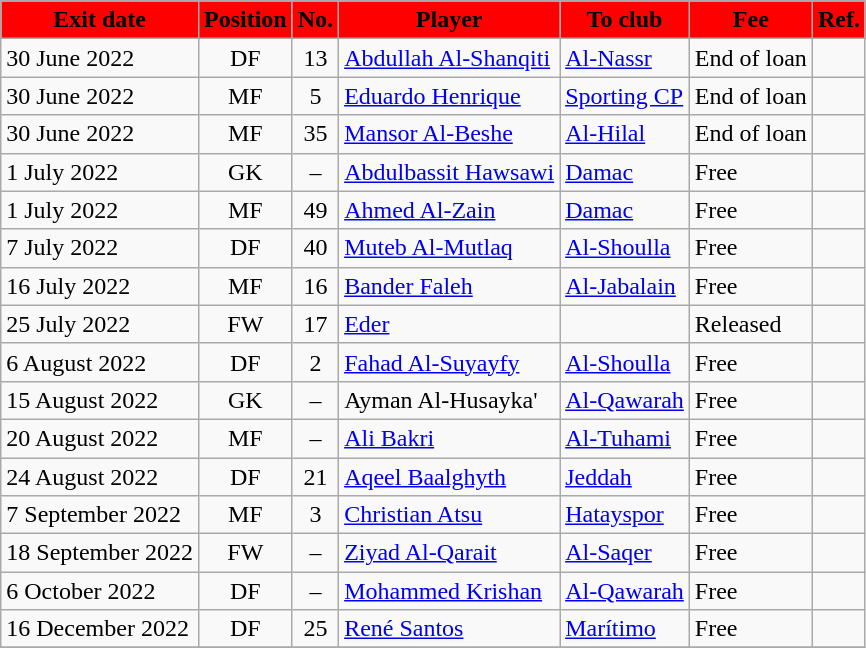<table class="wikitable sortable">
<tr>
<th style="background:red; color:black;"><strong>Exit date</strong></th>
<th style="background:red; color:black;"><strong>Position</strong></th>
<th style="background:red; color:black;"><strong>No.</strong></th>
<th style="background:red; color:black;"><strong>Player</strong></th>
<th style="background:red; color:black;"><strong>To club</strong></th>
<th style="background:red; color:black;"><strong>Fee</strong></th>
<th style="background:red; color:black;"><strong>Ref.</strong></th>
</tr>
<tr>
<td>30 June 2022</td>
<td style="text-align:center;">DF</td>
<td style="text-align:center;">13</td>
<td style="text-align:left;"> <a href='#'>Abdullah Al-Shanqiti</a></td>
<td style="text-align:left;"> <a href='#'>Al-Nassr</a></td>
<td>End of loan</td>
<td></td>
</tr>
<tr>
<td>30 June 2022</td>
<td style="text-align:center;">MF</td>
<td style="text-align:center;">5</td>
<td style="text-align:left;"> <a href='#'>Eduardo Henrique</a></td>
<td style="text-align:left;"> <a href='#'>Sporting CP</a></td>
<td>End of loan</td>
<td></td>
</tr>
<tr>
<td>30 June 2022</td>
<td style="text-align:center;">MF</td>
<td style="text-align:center;">35</td>
<td style="text-align:left;"> <a href='#'>Mansor Al-Beshe</a></td>
<td style="text-align:left;"> <a href='#'>Al-Hilal</a></td>
<td>End of loan</td>
<td></td>
</tr>
<tr>
<td>1 July 2022</td>
<td style="text-align:center;">GK</td>
<td style="text-align:center;">–</td>
<td style="text-align:left;"> <a href='#'>Abdulbassit Hawsawi</a></td>
<td style="text-align:left;"> <a href='#'>Damac</a></td>
<td>Free</td>
<td></td>
</tr>
<tr>
<td>1 July 2022</td>
<td style="text-align:center;">MF</td>
<td style="text-align:center;">49</td>
<td style="text-align:left;"> <a href='#'>Ahmed Al-Zain</a></td>
<td style="text-align:left;"> <a href='#'>Damac</a></td>
<td>Free</td>
<td></td>
</tr>
<tr>
<td>7 July 2022</td>
<td style="text-align:center;">DF</td>
<td style="text-align:center;">40</td>
<td style="text-align:left;"> <a href='#'>Muteb Al-Mutlaq</a></td>
<td style="text-align:left;"> <a href='#'>Al-Shoulla</a></td>
<td>Free</td>
<td></td>
</tr>
<tr>
<td>16 July 2022</td>
<td style="text-align:center;">MF</td>
<td style="text-align:center;">16</td>
<td style="text-align:left;"> <a href='#'>Bander Faleh</a></td>
<td style="text-align:left;"> <a href='#'>Al-Jabalain</a></td>
<td>Free</td>
<td></td>
</tr>
<tr>
<td>25 July 2022</td>
<td style="text-align:center;">FW</td>
<td style="text-align:center;">17</td>
<td style="text-align:left;"> <a href='#'>Eder</a></td>
<td style="text-align:left;"></td>
<td>Released</td>
<td></td>
</tr>
<tr>
<td>6 August 2022</td>
<td style="text-align:center;">DF</td>
<td style="text-align:center;">2</td>
<td style="text-align:left;"> <a href='#'>Fahad Al-Suyayfy</a></td>
<td style="text-align:left;"> <a href='#'>Al-Shoulla</a></td>
<td>Free</td>
<td></td>
</tr>
<tr>
<td>15 August 2022</td>
<td style="text-align:center;">GK</td>
<td style="text-align:center;">–</td>
<td style="text-align:left;"> Ayman Al-Husayka'</td>
<td style="text-align:left;"> <a href='#'>Al-Qawarah</a></td>
<td>Free</td>
<td></td>
</tr>
<tr>
<td>20 August 2022</td>
<td style="text-align:center;">MF</td>
<td style="text-align:center;">–</td>
<td style="text-align:left;"> <a href='#'>Ali Bakri</a></td>
<td style="text-align:left;"> <a href='#'>Al-Tuhami</a></td>
<td>Free</td>
<td></td>
</tr>
<tr>
<td>24 August 2022</td>
<td style="text-align:center;">DF</td>
<td style="text-align:center;">21</td>
<td style="text-align:left;"> <a href='#'>Aqeel Baalghyth</a></td>
<td style="text-align:left;"> <a href='#'>Jeddah</a></td>
<td>Free</td>
<td></td>
</tr>
<tr>
<td>7 September 2022</td>
<td style="text-align:center;">MF</td>
<td style="text-align:center;">3</td>
<td style="text-align:left;"> <a href='#'>Christian Atsu</a></td>
<td style="text-align:left;"> <a href='#'>Hatayspor</a></td>
<td>Free</td>
<td></td>
</tr>
<tr>
<td>18 September 2022</td>
<td style="text-align:center;">FW</td>
<td style="text-align:center;">–</td>
<td style="text-align:left;"> <a href='#'>Ziyad Al-Qarait</a></td>
<td style="text-align:left;"> <a href='#'>Al-Saqer</a></td>
<td>Free</td>
<td></td>
</tr>
<tr>
<td>6 October 2022</td>
<td style="text-align:center;">DF</td>
<td style="text-align:center;">–</td>
<td style="text-align:left;"> <a href='#'>Mohammed Krishan</a></td>
<td style="text-align:left;"> <a href='#'>Al-Qawarah</a></td>
<td>Free</td>
<td></td>
</tr>
<tr>
<td>16 December 2022</td>
<td style="text-align:center;">DF</td>
<td style="text-align:center;">25</td>
<td style="text-align:left;"> <a href='#'>René Santos</a></td>
<td style="text-align:left;"> <a href='#'>Marítimo</a></td>
<td>Free</td>
<td></td>
</tr>
<tr>
</tr>
</table>
